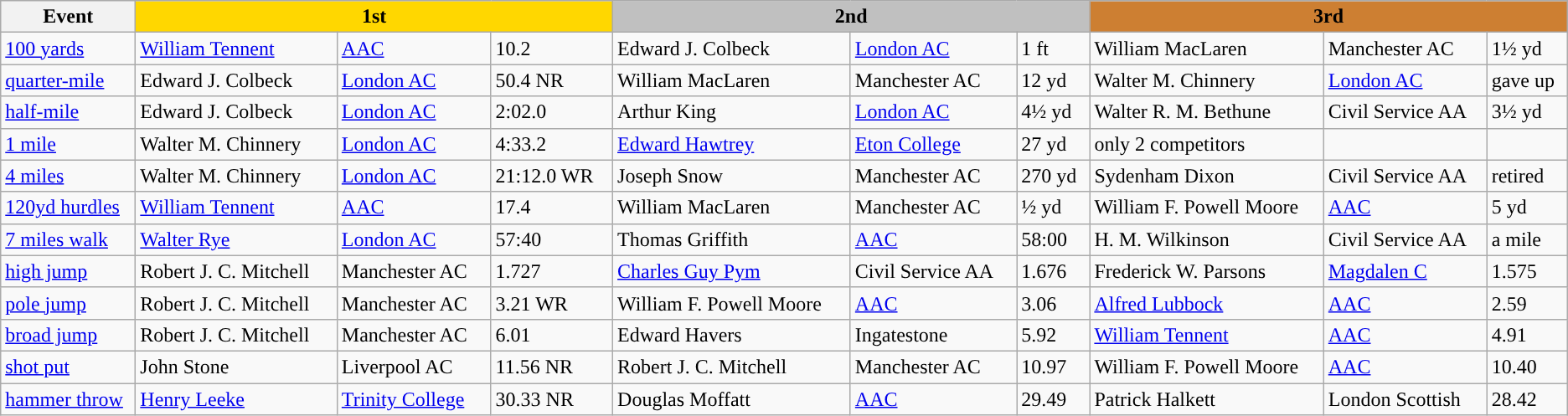<table class="wikitable" style="text-align:left">
<tr>
<th width=100>Event</th>
<th colspan="3" width="380" style="background:gold;">1st</th>
<th colspan="3" width="380" style="background:silver;">2nd</th>
<th colspan="3" width="380" style="background:#CD7F32;">3rd</th>
</tr>
<tr>
<td><a href='#'>100 yards</a></td>
<td><a href='#'>William Tennent</a></td>
<td><a href='#'>AAC</a></td>
<td>10.2</td>
<td>Edward J. Colbeck</td>
<td><a href='#'>London AC</a></td>
<td>1 ft</td>
<td>William MacLaren</td>
<td>Manchester AC</td>
<td>1½ yd</td>
</tr>
<tr>
<td><a href='#'>quarter-mile</a></td>
<td>Edward J. Colbeck</td>
<td><a href='#'>London AC</a></td>
<td>50.4 NR</td>
<td>William MacLaren</td>
<td>Manchester AC</td>
<td>12 yd</td>
<td>Walter M. Chinnery</td>
<td><a href='#'>London AC</a></td>
<td>gave up</td>
</tr>
<tr>
<td><a href='#'>half-mile</a></td>
<td>Edward J. Colbeck</td>
<td><a href='#'>London AC</a></td>
<td>2:02.0</td>
<td>Arthur King</td>
<td><a href='#'>London AC</a></td>
<td>4½ yd</td>
<td>Walter R. M. Bethune</td>
<td>Civil Service AA</td>
<td>3½ yd</td>
</tr>
<tr>
<td><a href='#'>1 mile</a></td>
<td>Walter M. Chinnery</td>
<td><a href='#'>London AC</a></td>
<td>4:33.2</td>
<td><a href='#'>Edward Hawtrey</a></td>
<td><a href='#'>Eton College</a></td>
<td>27 yd</td>
<td>only 2 competitors</td>
<td></td>
<td></td>
</tr>
<tr>
<td><a href='#'>4 miles</a></td>
<td>Walter M. Chinnery</td>
<td><a href='#'>London AC</a></td>
<td>21:12.0 WR</td>
<td>Joseph Snow</td>
<td>Manchester AC</td>
<td>270 yd</td>
<td>Sydenham Dixon</td>
<td>Civil Service AA</td>
<td>retired</td>
</tr>
<tr>
<td><a href='#'>120yd hurdles</a></td>
<td><a href='#'>William Tennent</a></td>
<td><a href='#'>AAC</a></td>
<td>17.4</td>
<td>William MacLaren</td>
<td>Manchester AC</td>
<td>½ yd</td>
<td>William F. Powell Moore</td>
<td><a href='#'>AAC</a></td>
<td>5 yd</td>
</tr>
<tr>
<td><a href='#'>7 miles walk</a></td>
<td><a href='#'>Walter Rye</a></td>
<td><a href='#'>London AC</a></td>
<td>57:40</td>
<td>Thomas Griffith</td>
<td><a href='#'>AAC</a></td>
<td>58:00</td>
<td>H. M. Wilkinson</td>
<td>Civil Service AA</td>
<td>a mile</td>
</tr>
<tr>
<td><a href='#'>high jump</a></td>
<td>Robert J. C. Mitchell</td>
<td>Manchester AC</td>
<td>1.727</td>
<td><a href='#'>Charles Guy Pym</a></td>
<td>Civil Service AA</td>
<td>1.676</td>
<td>Frederick W. Parsons</td>
<td><a href='#'>Magdalen C</a></td>
<td>1.575</td>
</tr>
<tr>
<td><a href='#'>pole jump</a></td>
<td>Robert J. C. Mitchell</td>
<td>Manchester AC</td>
<td>3.21 WR</td>
<td>William F. Powell Moore</td>
<td><a href='#'>AAC</a></td>
<td>3.06</td>
<td><a href='#'>Alfred Lubbock</a></td>
<td><a href='#'>AAC</a></td>
<td>2.59</td>
</tr>
<tr>
<td><a href='#'>broad jump</a></td>
<td>Robert J. C. Mitchell</td>
<td>Manchester AC</td>
<td>6.01</td>
<td>Edward Havers</td>
<td>Ingatestone</td>
<td>5.92</td>
<td><a href='#'>William Tennent</a></td>
<td><a href='#'>AAC</a></td>
<td>4.91</td>
</tr>
<tr>
<td><a href='#'>shot put</a></td>
<td>John Stone</td>
<td>Liverpool AC</td>
<td>11.56 NR</td>
<td>Robert J. C. Mitchell</td>
<td>Manchester AC</td>
<td>10.97</td>
<td>William F. Powell Moore</td>
<td><a href='#'>AAC</a></td>
<td>10.40</td>
</tr>
<tr>
<td><a href='#'>hammer throw</a></td>
<td><a href='#'>Henry Leeke</a></td>
<td><a href='#'>Trinity College</a></td>
<td>30.33 NR</td>
<td>Douglas Moffatt</td>
<td><a href='#'>AAC</a></td>
<td>29.49</td>
<td>Patrick Halkett</td>
<td>London Scottish</td>
<td>28.42</td>
</tr>
</table>
